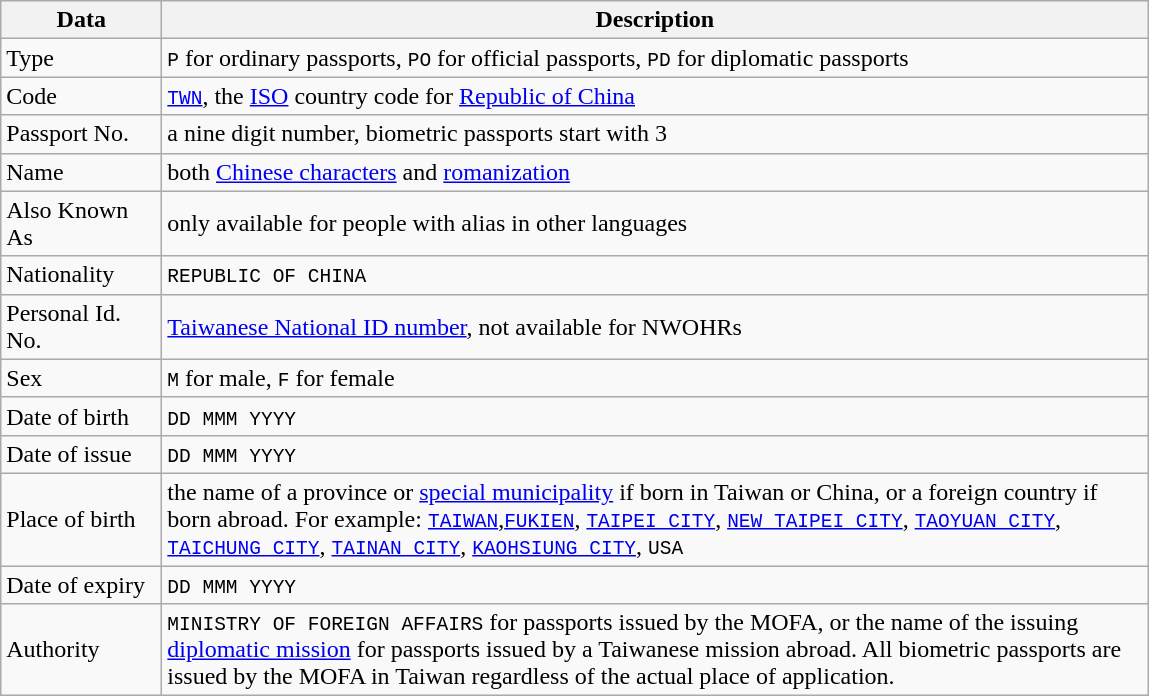<table class="wikitable">
<tr>
<th width=100>Data</th>
<th width=650>Description</th>
</tr>
<tr>
<td>Type</td>
<td><code>P</code> for ordinary passports, <code>PO</code> for official passports, <code>PD</code> for diplomatic passports</td>
</tr>
<tr>
<td>Code</td>
<td><code><a href='#'>TWN</a></code>, the <a href='#'>ISO</a> country code for <a href='#'>Republic of China</a></td>
</tr>
<tr>
<td>Passport No.</td>
<td>a nine digit number, biometric passports start with 3</td>
</tr>
<tr>
<td>Name</td>
<td>both <a href='#'>Chinese characters</a> and <a href='#'>romanization</a></td>
</tr>
<tr>
<td>Also Known As</td>
<td>only available for people with alias in other languages</td>
</tr>
<tr>
<td>Nationality</td>
<td><code>REPUBLIC OF CHINA</code></td>
</tr>
<tr>
<td>Personal Id. No.</td>
<td><a href='#'>Taiwanese National ID number</a>, not available for NWOHRs</td>
</tr>
<tr>
<td>Sex</td>
<td><code>M</code> for male, <code>F</code> for female</td>
</tr>
<tr>
<td>Date of birth</td>
<td><code>DD MMM YYYY</code></td>
</tr>
<tr>
<td>Date of issue</td>
<td><code>DD MMM YYYY</code></td>
</tr>
<tr>
<td>Place of birth</td>
<td>the name of a province or <a href='#'>special municipality</a> if born in Taiwan or China, or a foreign country if born abroad. For example: <code><a href='#'>TAIWAN</a></code>,<code><a href='#'>FUKIEN</a></code>, <code><a href='#'>TAIPEI CITY</a></code>, <code><a href='#'>NEW TAIPEI CITY</a></code>, <code><a href='#'>TAOYUAN CITY</a></code>, <code><a href='#'>TAICHUNG CITY</a></code>, <code><a href='#'>TAINAN CITY</a></code>, <code><a href='#'>KAOHSIUNG CITY</a></code>, <code>USA</code></td>
</tr>
<tr>
<td>Date of expiry</td>
<td><code>DD MMM YYYY</code></td>
</tr>
<tr>
<td>Authority</td>
<td><code>MINISTRY OF FOREIGN AFFAIRS</code> for passports issued by the MOFA, or the name of the issuing <a href='#'>diplomatic mission</a> for passports issued by a Taiwanese mission abroad. All biometric passports are issued by the MOFA in Taiwan regardless of the actual place of application.</td>
</tr>
</table>
